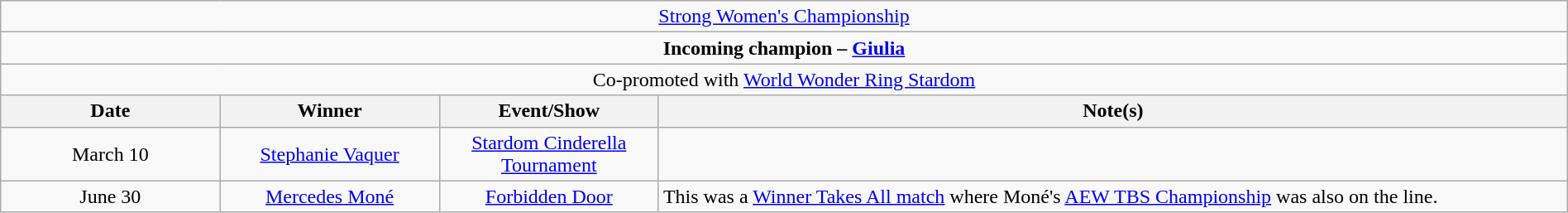<table class="wikitable" style="text-align:center; width:100%;">
<tr>
<td colspan="4" style="text-align: center;"><a href='#'>Strong Women's Championship</a></td>
</tr>
<tr>
<td colspan="4" style="text-align: center;"><strong>Incoming champion – <a href='#'>Giulia</a></strong></td>
</tr>
<tr>
<td colspan=4>Co-promoted with <a href='#'>World Wonder Ring Stardom</a></td>
</tr>
<tr>
<th width=14%>Date</th>
<th width=14%>Winner</th>
<th width=14%>Event/Show</th>
<th width=58%>Note(s)</th>
</tr>
<tr>
<td>March 10</td>
<td><a href='#'>Stephanie Vaquer</a></td>
<td><a href='#'>Stardom Cinderella Tournament</a><br></td>
<td></td>
</tr>
<tr>
<td>June 30</td>
<td><a href='#'>Mercedes Moné</a></td>
<td><a href='#'>Forbidden Door</a></td>
<td align=left>This was a <a href='#'>Winner Takes All match</a> where Moné's <a href='#'>AEW TBS Championship</a> was also on the line.</td>
</tr>
</table>
